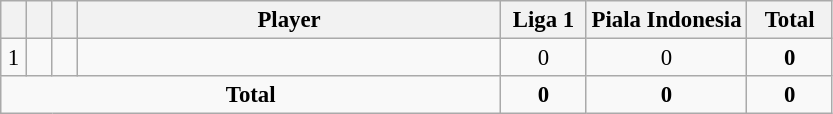<table class="wikitable sortable" style="font-size: 95%; text-align: center;">
<tr>
<th width=10></th>
<th width=10></th>
<th width=10></th>
<th width=275>Player</th>
<th width=50>Liga 1</th>
<th>Piala Indonesia</th>
<th width=50>Total</th>
</tr>
<tr>
<td>1</td>
<td></td>
<td></td>
<td align=left></td>
<td>0</td>
<td>0</td>
<td><strong>0</strong></td>
</tr>
<tr class="sortbottom">
<td colspan=4><strong>Total</strong></td>
<td><strong>0</strong></td>
<td><strong>0</strong></td>
<td><strong>0</strong></td>
</tr>
</table>
